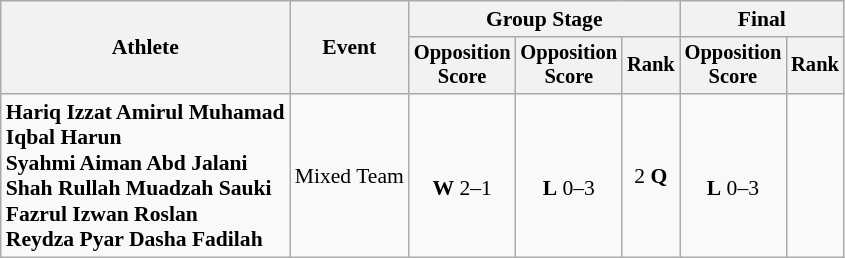<table class="wikitable" style="font-size:90%">
<tr>
<th rowspan="2">Athlete</th>
<th rowspan="2">Event</th>
<th colspan="3">Group Stage</th>
<th colspan="2">Final</th>
</tr>
<tr style="font-size:95%">
<th>Opposition<br>Score</th>
<th>Opposition<br>Score</th>
<th>Rank</th>
<th>Opposition<br>Score</th>
<th>Rank</th>
</tr>
<tr align="center">
<td align="left"><strong>Hariq Izzat Amirul Muhamad<br>Iqbal Harun<br>Syahmi Aiman Abd Jalani<br>Shah Rullah Muadzah Sauki<br>Fazrul Izwan Roslan<br>Reydza Pyar Dasha Fadilah</strong></td>
<td align="left">Mixed Team</td>
<td> <br><strong>W</strong> 2–1</td>
<td> <br><strong>L</strong> 0–3</td>
<td>2 <strong>Q</strong></td>
<td> <br><strong>L</strong> 0–3</td>
<td></td>
</tr>
</table>
